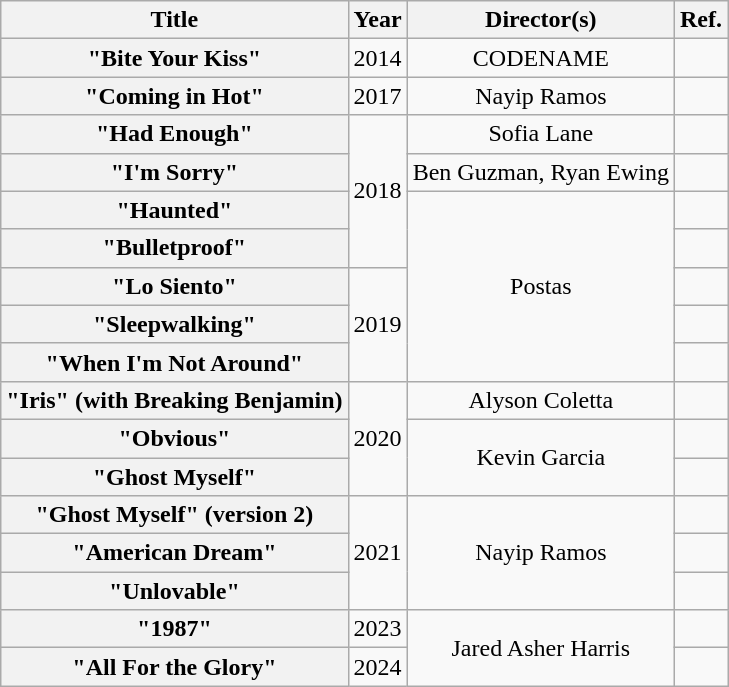<table class="wikitable plainrowheaders" style="text-align:center;">
<tr>
<th>Title</th>
<th>Year</th>
<th>Director(s)</th>
<th>Ref.</th>
</tr>
<tr>
<th scope="row">"Bite Your Kiss"</th>
<td>2014</td>
<td>CODENAME</td>
<td></td>
</tr>
<tr>
<th scope="row">"Coming in Hot"</th>
<td>2017</td>
<td>Nayip Ramos</td>
<td></td>
</tr>
<tr>
<th scope="row">"Had Enough"</th>
<td rowspan="4">2018</td>
<td>Sofia Lane</td>
<td></td>
</tr>
<tr>
<th scope="row">"I'm Sorry"</th>
<td>Ben Guzman, Ryan Ewing</td>
<td></td>
</tr>
<tr>
<th scope="row">"Haunted"</th>
<td rowspan="5">Postas</td>
<td></td>
</tr>
<tr>
<th scope="row">"Bulletproof"</th>
<td></td>
</tr>
<tr>
<th scope="row">"Lo Siento"</th>
<td rowspan="3">2019</td>
<td></td>
</tr>
<tr>
<th scope="row">"Sleepwalking"</th>
<td></td>
</tr>
<tr>
<th scope="row">"When I'm Not Around"</th>
<td></td>
</tr>
<tr>
<th scope="row">"Iris" (with Breaking Benjamin)</th>
<td rowspan="3">2020</td>
<td>Alyson Coletta</td>
<td></td>
</tr>
<tr>
<th scope="row">"Obvious"</th>
<td rowspan="2">Kevin Garcia</td>
<td></td>
</tr>
<tr>
<th scope="row">"Ghost Myself"</th>
<td></td>
</tr>
<tr>
<th scope="row">"Ghost Myself" (version 2)</th>
<td rowspan="3">2021</td>
<td rowspan="3">Nayip Ramos</td>
<td></td>
</tr>
<tr>
<th scope="row">"American Dream"</th>
<td></td>
</tr>
<tr>
<th scope="row">"Unlovable"</th>
<td></td>
</tr>
<tr>
<th scope="row">"1987"</th>
<td>2023</td>
<td rowspan="2">Jared Asher Harris</td>
<td></td>
</tr>
<tr>
<th scope="row">"All For the Glory"</th>
<td>2024</td>
<td></td>
</tr>
</table>
